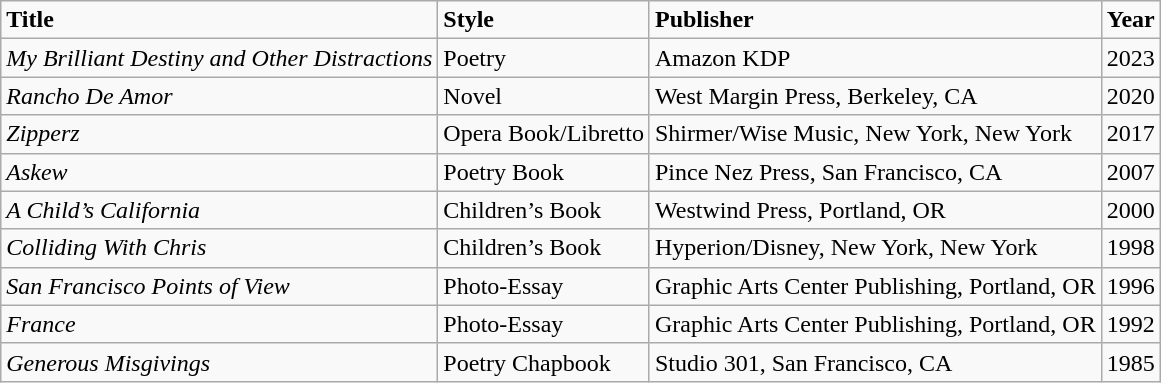<table class="wikitable">
<tr>
<td><strong>Title</strong></td>
<td><strong>Style</strong></td>
<td><strong>Publisher</strong></td>
<td><strong>Year</strong></td>
</tr>
<tr>
<td><em>My Brilliant Destiny and Other Distractions</em></td>
<td>Poetry</td>
<td>Amazon KDP</td>
<td>2023</td>
</tr>
<tr>
<td><em>Rancho De Amor</em></td>
<td>Novel</td>
<td>West Margin Press, Berkeley, CA</td>
<td>2020</td>
</tr>
<tr>
<td><em>Zipperz</em></td>
<td>Opera Book/Libretto</td>
<td>Shirmer/Wise Music, New York, New York</td>
<td>2017</td>
</tr>
<tr>
<td><em>Askew</em></td>
<td>Poetry Book</td>
<td>Pince Nez Press, San Francisco, CA</td>
<td>2007</td>
</tr>
<tr>
<td><em>A Child’s California</em></td>
<td>Children’s Book</td>
<td>Westwind Press, Portland, OR</td>
<td>2000</td>
</tr>
<tr>
<td><em>Colliding With Chris</em></td>
<td>Children’s Book</td>
<td>Hyperion/Disney, New York, New York</td>
<td>1998</td>
</tr>
<tr>
<td><em>San Francisco Points of View</em></td>
<td>Photo-Essay</td>
<td>Graphic Arts Center Publishing, Portland, OR</td>
<td>1996</td>
</tr>
<tr>
<td><em>France</em></td>
<td>Photo-Essay</td>
<td>Graphic Arts Center Publishing, Portland, OR</td>
<td>1992</td>
</tr>
<tr>
<td><em>Generous Misgivings</em></td>
<td>Poetry Chapbook</td>
<td>Studio 301, San Francisco, CA</td>
<td>1985</td>
</tr>
</table>
